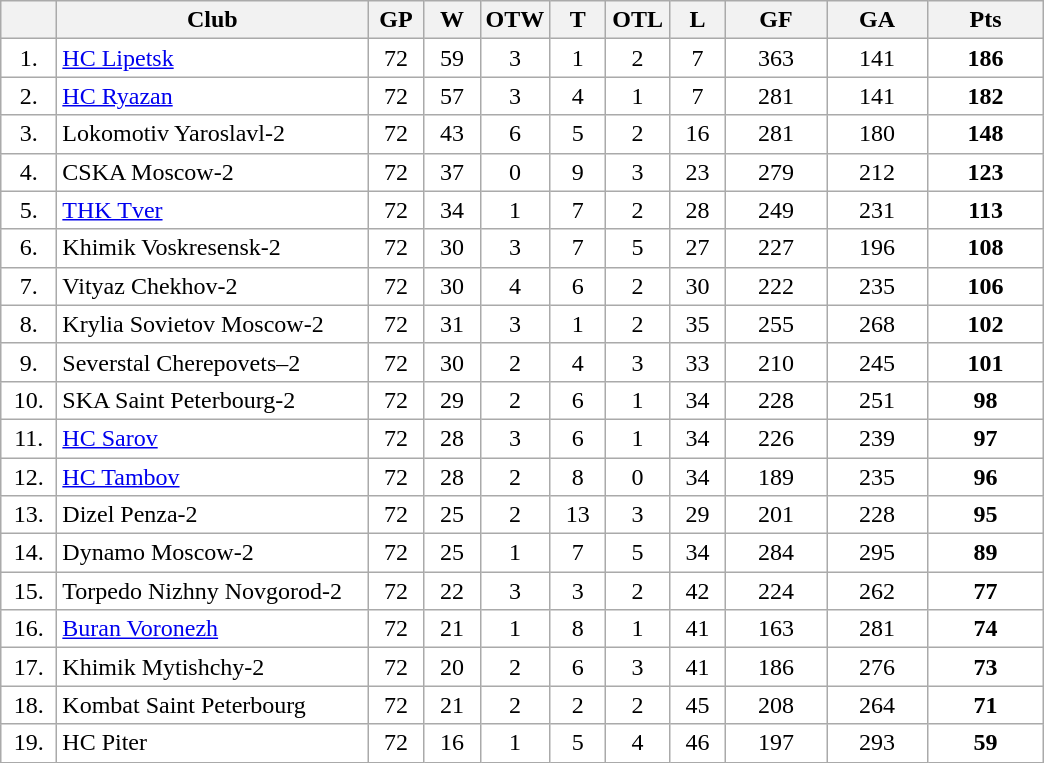<table class="wikitable">
<tr>
<th width="30"></th>
<th width="200">Club</th>
<th width="30">GP</th>
<th width="30">W</th>
<th width="35">OTW</th>
<th width="30">T</th>
<th width="35">OTL</th>
<th width="30">L</th>
<th width="60">GF</th>
<th width="60">GA</th>
<th width="70">Pts</th>
</tr>
<tr bgcolor="#FFFFFF" align="center">
<td>1.</td>
<td align="left"><a href='#'>HC Lipetsk</a></td>
<td>72</td>
<td>59</td>
<td>3</td>
<td>1</td>
<td>2</td>
<td>7</td>
<td>363</td>
<td>141</td>
<td><strong>186</strong></td>
</tr>
<tr bgcolor="#FFFFFF" align="center">
<td>2.</td>
<td align="left"><a href='#'>HC Ryazan</a></td>
<td>72</td>
<td>57</td>
<td>3</td>
<td>4</td>
<td>1</td>
<td>7</td>
<td>281</td>
<td>141</td>
<td><strong>182</strong></td>
</tr>
<tr bgcolor="#FFFFFF" align="center">
<td>3.</td>
<td align="left">Lokomotiv Yaroslavl-2</td>
<td>72</td>
<td>43</td>
<td>6</td>
<td>5</td>
<td>2</td>
<td>16</td>
<td>281</td>
<td>180</td>
<td><strong>148</strong></td>
</tr>
<tr bgcolor="#FFFFFF" align="center">
<td>4.</td>
<td align="left">CSKA Moscow-2</td>
<td>72</td>
<td>37</td>
<td>0</td>
<td>9</td>
<td>3</td>
<td>23</td>
<td>279</td>
<td>212</td>
<td><strong>123</strong></td>
</tr>
<tr bgcolor="#FFFFFF" align="center">
<td>5.</td>
<td align="left"><a href='#'>THK Tver</a></td>
<td>72</td>
<td>34</td>
<td>1</td>
<td>7</td>
<td>2</td>
<td>28</td>
<td>249</td>
<td>231</td>
<td><strong>113</strong></td>
</tr>
<tr bgcolor="#FFFFFF" align="center">
<td>6.</td>
<td align="left">Khimik Voskresensk-2</td>
<td>72</td>
<td>30</td>
<td>3</td>
<td>7</td>
<td>5</td>
<td>27</td>
<td>227</td>
<td>196</td>
<td><strong>108</strong></td>
</tr>
<tr bgcolor="#FFFFFF" align="center">
<td>7.</td>
<td align="left">Vityaz Chekhov-2</td>
<td>72</td>
<td>30</td>
<td>4</td>
<td>6</td>
<td>2</td>
<td>30</td>
<td>222</td>
<td>235</td>
<td><strong>106</strong></td>
</tr>
<tr bgcolor="#FFFFFF" align="center">
<td>8.</td>
<td align="left">Krylia Sovietov Moscow-2</td>
<td>72</td>
<td>31</td>
<td>3</td>
<td>1</td>
<td>2</td>
<td>35</td>
<td>255</td>
<td>268</td>
<td><strong>102</strong></td>
</tr>
<tr bgcolor="#FFFFFF" align="center">
<td>9.</td>
<td align="left">Severstal Cherepovets–2</td>
<td>72</td>
<td>30</td>
<td>2</td>
<td>4</td>
<td>3</td>
<td>33</td>
<td>210</td>
<td>245</td>
<td><strong>101</strong></td>
</tr>
<tr bgcolor="#FFFFFF" align="center">
<td>10.</td>
<td align="left">SKA Saint Peterbourg-2</td>
<td>72</td>
<td>29</td>
<td>2</td>
<td>6</td>
<td>1</td>
<td>34</td>
<td>228</td>
<td>251</td>
<td><strong>98</strong></td>
</tr>
<tr bgcolor="#FFFFFF" align="center">
<td>11.</td>
<td align="left"><a href='#'>HC Sarov</a></td>
<td>72</td>
<td>28</td>
<td>3</td>
<td>6</td>
<td>1</td>
<td>34</td>
<td>226</td>
<td>239</td>
<td><strong>97</strong></td>
</tr>
<tr bgcolor="#FFFFFF" align="center">
<td>12.</td>
<td align="left"><a href='#'>HC Tambov</a></td>
<td>72</td>
<td>28</td>
<td>2</td>
<td>8</td>
<td>0</td>
<td>34</td>
<td>189</td>
<td>235</td>
<td><strong>96</strong></td>
</tr>
<tr bgcolor="#FFFFFF" align="center">
<td>13.</td>
<td align="left">Dizel Penza-2</td>
<td>72</td>
<td>25</td>
<td>2</td>
<td>13</td>
<td>3</td>
<td>29</td>
<td>201</td>
<td>228</td>
<td><strong>95</strong></td>
</tr>
<tr bgcolor="#FFFFFF" align="center">
<td>14.</td>
<td align="left">Dynamo Moscow-2</td>
<td>72</td>
<td>25</td>
<td>1</td>
<td>7</td>
<td>5</td>
<td>34</td>
<td>284</td>
<td>295</td>
<td><strong>89</strong></td>
</tr>
<tr bgcolor="#FFFFFF" align="center">
<td>15.</td>
<td align="left">Torpedo Nizhny Novgorod-2</td>
<td>72</td>
<td>22</td>
<td>3</td>
<td>3</td>
<td>2</td>
<td>42</td>
<td>224</td>
<td>262</td>
<td><strong>77</strong></td>
</tr>
<tr bgcolor="#FFFFFF" align="center">
<td>16.</td>
<td align="left"><a href='#'>Buran Voronezh</a></td>
<td>72</td>
<td>21</td>
<td>1</td>
<td>8</td>
<td>1</td>
<td>41</td>
<td>163</td>
<td>281</td>
<td><strong>74</strong></td>
</tr>
<tr bgcolor="#FFFFFF" align="center">
<td>17.</td>
<td align="left">Khimik Mytishchy-2</td>
<td>72</td>
<td>20</td>
<td>2</td>
<td>6</td>
<td>3</td>
<td>41</td>
<td>186</td>
<td>276</td>
<td><strong>73</strong></td>
</tr>
<tr bgcolor="#FFFFFF" align="center">
<td>18.</td>
<td align="left">Kombat Saint Peterbourg</td>
<td>72</td>
<td>21</td>
<td>2</td>
<td>2</td>
<td>2</td>
<td>45</td>
<td>208</td>
<td>264</td>
<td><strong>71</strong></td>
</tr>
<tr bgcolor="#FFFFFF" align="center">
<td>19.</td>
<td align="left">HC Piter</td>
<td>72</td>
<td>16</td>
<td>1</td>
<td>5</td>
<td>4</td>
<td>46</td>
<td>197</td>
<td>293</td>
<td><strong>59</strong></td>
</tr>
</table>
